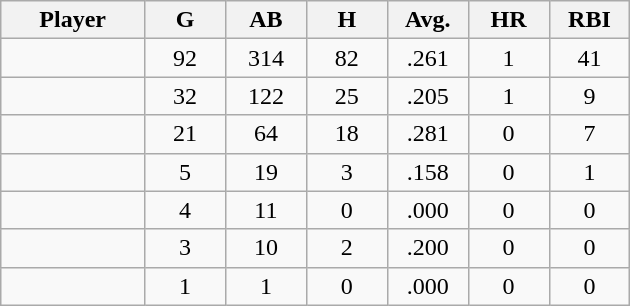<table class="wikitable sortable">
<tr>
<th bgcolor="#DDDDFF" width="16%">Player</th>
<th bgcolor="#DDDDFF" width="9%">G</th>
<th bgcolor="#DDDDFF" width="9%">AB</th>
<th bgcolor="#DDDDFF" width="9%">H</th>
<th bgcolor="#DDDDFF" width="9%">Avg.</th>
<th bgcolor="#DDDDFF" width="9%">HR</th>
<th bgcolor="#DDDDFF" width="9%">RBI</th>
</tr>
<tr align="center">
<td></td>
<td>92</td>
<td>314</td>
<td>82</td>
<td>.261</td>
<td>1</td>
<td>41</td>
</tr>
<tr align="center">
<td></td>
<td>32</td>
<td>122</td>
<td>25</td>
<td>.205</td>
<td>1</td>
<td>9</td>
</tr>
<tr align="center">
<td></td>
<td>21</td>
<td>64</td>
<td>18</td>
<td>.281</td>
<td>0</td>
<td>7</td>
</tr>
<tr align="center">
<td></td>
<td>5</td>
<td>19</td>
<td>3</td>
<td>.158</td>
<td>0</td>
<td>1</td>
</tr>
<tr align="center">
<td></td>
<td>4</td>
<td>11</td>
<td>0</td>
<td>.000</td>
<td>0</td>
<td>0</td>
</tr>
<tr align="center">
<td></td>
<td>3</td>
<td>10</td>
<td>2</td>
<td>.200</td>
<td>0</td>
<td>0</td>
</tr>
<tr align="center">
<td></td>
<td>1</td>
<td>1</td>
<td>0</td>
<td>.000</td>
<td>0</td>
<td>0</td>
</tr>
</table>
